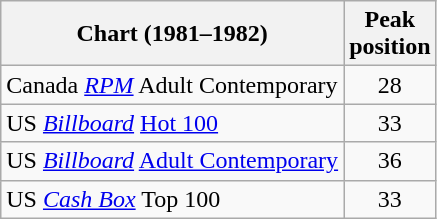<table class="wikitable sortable">
<tr>
<th>Chart (1981–1982)</th>
<th>Peak<br>position</th>
</tr>
<tr>
<td>Canada <em><a href='#'>RPM</a></em> Adult Contemporary</td>
<td style="text-align:center;">28</td>
</tr>
<tr>
<td>US <em><a href='#'>Billboard</a></em> <a href='#'>Hot 100</a></td>
<td style="text-align:center;">33</td>
</tr>
<tr>
<td>US <em><a href='#'>Billboard</a></em> <a href='#'>Adult Contemporary</a></td>
<td style="text-align:center;">36</td>
</tr>
<tr>
<td>US <a href='#'><em>Cash Box</em></a> Top 100</td>
<td align="center">33</td>
</tr>
</table>
